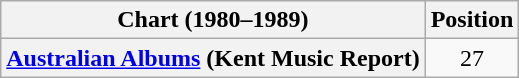<table class="wikitable plainrowheaders" style="text-align:center">
<tr>
<th scope="col">Chart (1980–1989)</th>
<th scope="col">Position</th>
</tr>
<tr>
<th scope="row"><a href='#'>Australian Albums</a> (Kent Music Report)</th>
<td>27</td>
</tr>
</table>
